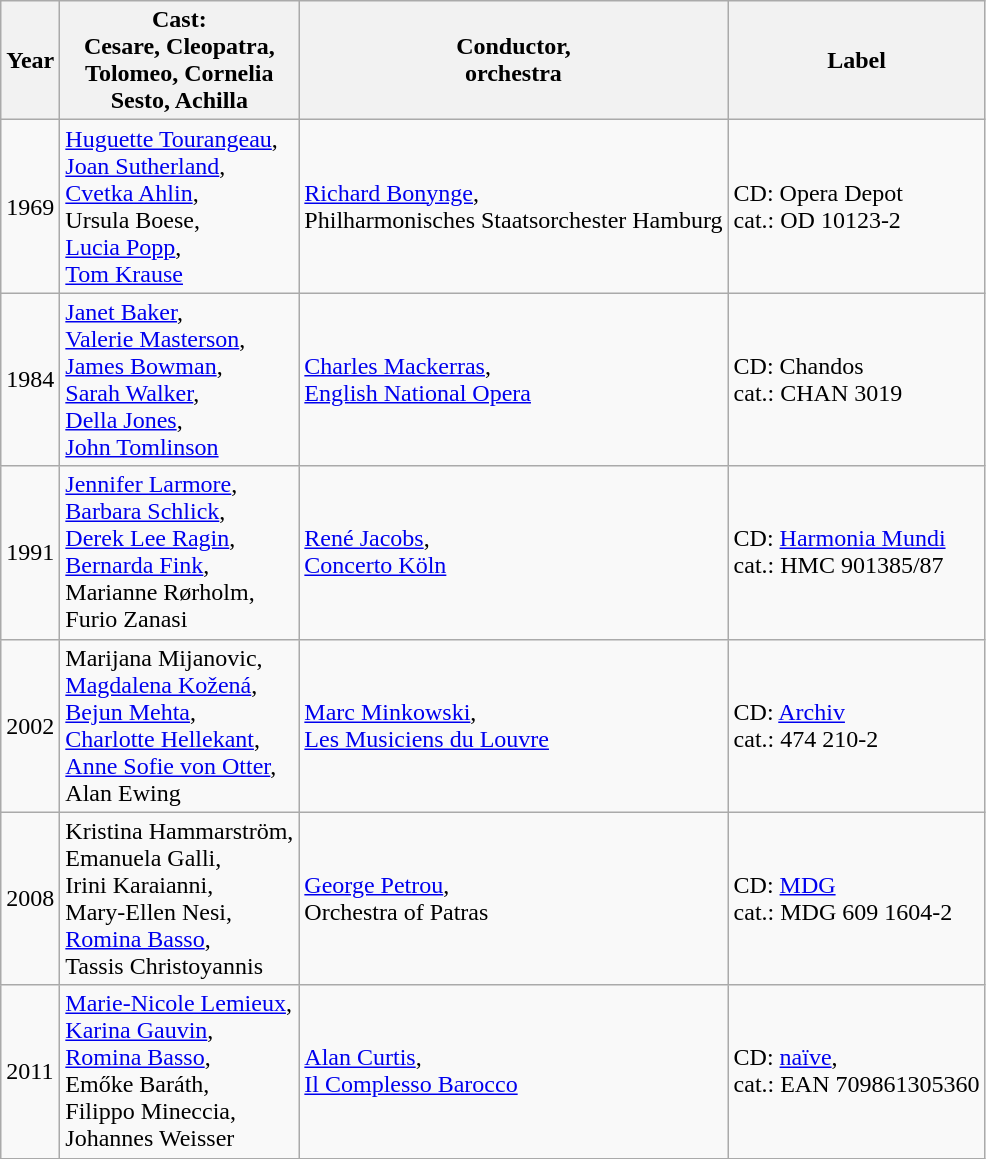<table class="wikitable">
<tr>
<th>Year</th>
<th>Cast:<br>Cesare, Cleopatra,<br>Tolomeo, Cornelia<br>Sesto, Achilla</th>
<th>Conductor,<br>orchestra</th>
<th>Label</th>
</tr>
<tr>
<td>1969</td>
<td><a href='#'>Huguette Tourangeau</a>,<br><a href='#'>Joan Sutherland</a>,<br><a href='#'>Cvetka Ahlin</a>, <br>Ursula Boese,<br><a href='#'>Lucia Popp</a>,<br> <a href='#'>Tom Krause</a></td>
<td><a href='#'>Richard Bonynge</a>,<br>Philharmonisches Staatsorchester Hamburg</td>
<td>CD: Opera Depot<br>cat.: OD 10123-2</td>
</tr>
<tr>
<td>1984</td>
<td><a href='#'>Janet Baker</a>,<br><a href='#'>Valerie Masterson</a>,<br><a href='#'>James Bowman</a>,<br><a href='#'>Sarah Walker</a>,<br><a href='#'>Della Jones</a>,<br><a href='#'>John Tomlinson</a></td>
<td><a href='#'>Charles Mackerras</a>,<br><a href='#'>English National Opera</a></td>
<td>CD: Chandos<br>cat.: CHAN 3019</td>
</tr>
<tr>
<td>1991</td>
<td><a href='#'>Jennifer Larmore</a>,<br><a href='#'>Barbara Schlick</a>,<br><a href='#'>Derek Lee Ragin</a>,<br><a href='#'>Bernarda Fink</a>,<br>Marianne Rørholm,<br>Furio Zanasi</td>
<td><a href='#'>René Jacobs</a>,<br><a href='#'>Concerto Köln</a></td>
<td>CD: <a href='#'>Harmonia Mundi</a><br>cat.: HMC 901385/87</td>
</tr>
<tr>
<td>2002</td>
<td>Marijana Mijanovic,<br><a href='#'>Magdalena Kožená</a>,<br><a href='#'>Bejun Mehta</a>,<br><a href='#'>Charlotte Hellekant</a>,<br><a href='#'>Anne Sofie von Otter</a>,<br>Alan Ewing</td>
<td><a href='#'>Marc Minkowski</a>,<br><a href='#'>Les Musiciens du Louvre</a></td>
<td>CD: <a href='#'>Archiv</a><br>cat.: 474 210-2</td>
</tr>
<tr>
<td>2008</td>
<td>Kristina Hammarström,<br>Emanuela Galli,<br>Irini Karaianni,<br>Mary-Ellen Nesi,<br><a href='#'>Romina Basso</a>,<br>Tassis Christoyannis</td>
<td><a href='#'>George Petrou</a>,<br>Orchestra of Patras</td>
<td>CD: <a href='#'>MDG</a><br>cat.: MDG 609 1604-2</td>
</tr>
<tr>
<td>2011</td>
<td><a href='#'>Marie-Nicole Lemieux</a>,<br><a href='#'>Karina Gauvin</a>,<br><a href='#'>Romina Basso</a>,<br>Emőke Baráth,<br>Filippo Mineccia,<br>Johannes Weisser</td>
<td><a href='#'>Alan Curtis</a>,<br><a href='#'>Il Complesso Barocco</a></td>
<td>CD: <a href='#'>naïve</a>,<br>cat.: EAN 709861305360</td>
</tr>
</table>
